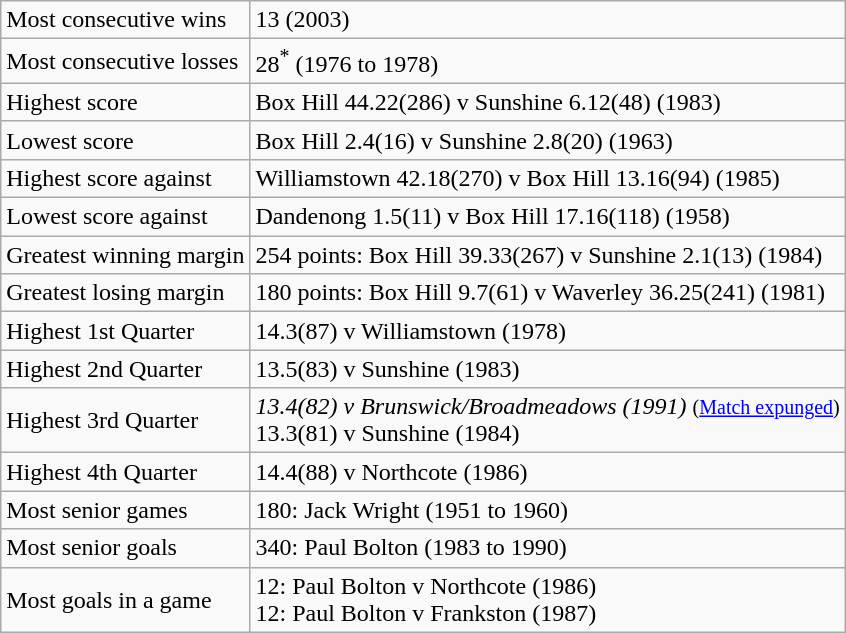<table class="wikitable">
<tr>
<td>Most consecutive wins</td>
<td>13 (2003)</td>
</tr>
<tr>
<td>Most consecutive losses</td>
<td>28<sup>*</sup> (1976 to 1978)</td>
</tr>
<tr>
<td>Highest score</td>
<td>Box Hill 44.22(286) v Sunshine 6.12(48) (1983)</td>
</tr>
<tr>
<td>Lowest score</td>
<td>Box Hill 2.4(16) v Sunshine 2.8(20) (1963)</td>
</tr>
<tr>
<td>Highest score against</td>
<td>Williamstown 42.18(270) v Box Hill 13.16(94) (1985)</td>
</tr>
<tr>
<td>Lowest score against</td>
<td>Dandenong 1.5(11) v Box Hill 17.16(118) (1958)</td>
</tr>
<tr>
<td>Greatest winning margin</td>
<td>254 points: Box Hill 39.33(267) v Sunshine 2.1(13) (1984)</td>
</tr>
<tr>
<td>Greatest losing margin</td>
<td>180 points: Box Hill 9.7(61) v Waverley 36.25(241) (1981)</td>
</tr>
<tr>
<td>Highest 1st Quarter</td>
<td>14.3(87) v Williamstown (1978)</td>
</tr>
<tr>
<td>Highest 2nd Quarter</td>
<td>13.5(83) v Sunshine (1983)</td>
</tr>
<tr>
<td>Highest 3rd Quarter</td>
<td><em>13.4(82) v Brunswick/Broadmeadows (1991)</em> <small>(<a href='#'>Match expunged</a>)</small><br>13.3(81) v Sunshine (1984)</td>
</tr>
<tr>
<td>Highest 4th Quarter</td>
<td>14.4(88) v Northcote (1986)</td>
</tr>
<tr>
<td>Most senior games</td>
<td>180: Jack Wright (1951 to 1960)</td>
</tr>
<tr>
<td>Most senior goals</td>
<td>340: Paul Bolton (1983 to 1990)</td>
</tr>
<tr>
<td>Most goals in a game</td>
<td>12: Paul Bolton v Northcote (1986)<br>12: Paul Bolton v Frankston (1987)</td>
</tr>
</table>
